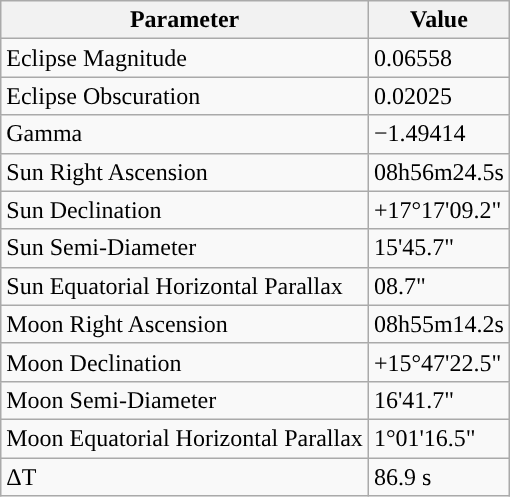<table class="wikitable">
<tr>
<th>Parameter</th>
<th>Value</th>
</tr>
<tr>
<td>Eclipse Magnitude</td>
<td>0.06558</td>
</tr>
<tr>
<td>Eclipse Obscuration</td>
<td>0.02025</td>
</tr>
<tr>
<td>Gamma</td>
<td>−1.49414</td>
</tr>
<tr>
<td>Sun Right Ascension</td>
<td>08h56m24.5s</td>
</tr>
<tr>
<td>Sun Declination</td>
<td>+17°17'09.2"</td>
</tr>
<tr>
<td>Sun Semi-Diameter</td>
<td>15'45.7"</td>
</tr>
<tr>
<td>Sun Equatorial Horizontal Parallax</td>
<td>08.7"</td>
</tr>
<tr>
<td>Moon Right Ascension</td>
<td>08h55m14.2s</td>
</tr>
<tr>
<td>Moon Declination</td>
<td>+15°47'22.5"</td>
</tr>
<tr>
<td>Moon Semi-Diameter</td>
<td>16'41.7"</td>
</tr>
<tr>
<td>Moon Equatorial Horizontal Parallax</td>
<td>1°01'16.5"</td>
</tr>
<tr>
<td>ΔT</td>
<td>86.9 s</td>
</tr>
</table>
